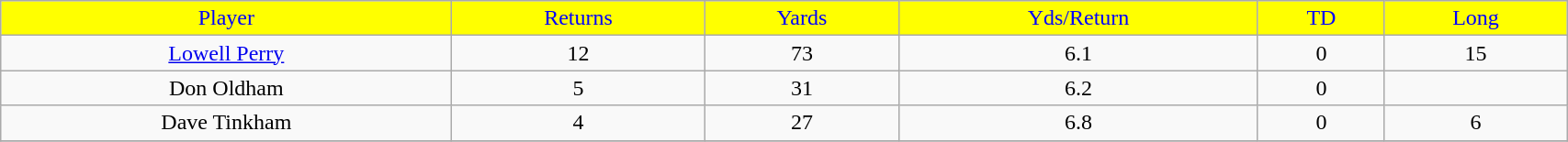<table class="wikitable" width="90%">
<tr align="center" style="background:yellow;color:blue;">
<td>Player</td>
<td>Returns</td>
<td>Yards</td>
<td>Yds/Return</td>
<td>TD</td>
<td>Long</td>
</tr>
<tr align="center" bgcolor="">
<td><a href='#'>Lowell Perry</a></td>
<td>12</td>
<td>73</td>
<td>6.1</td>
<td>0</td>
<td>15</td>
</tr>
<tr align="center" bgcolor="">
<td>Don Oldham</td>
<td>5</td>
<td>31</td>
<td>6.2</td>
<td>0</td>
<td></td>
</tr>
<tr align="center" bgcolor="">
<td>Dave Tinkham</td>
<td>4</td>
<td>27</td>
<td>6.8</td>
<td>0</td>
<td>6</td>
</tr>
<tr>
</tr>
</table>
